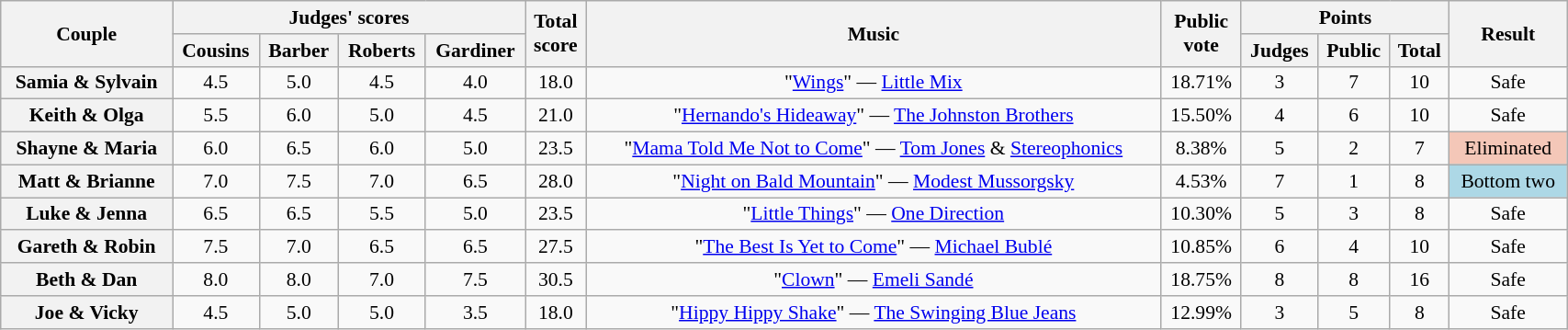<table class="wikitable sortable" style="text-align:center; font-size:90%; width:90%">
<tr>
<th scope="col" rowspan=2>Couple</th>
<th scope="col" colspan=4 class="unsortable">Judges' scores</th>
<th scope="col" rowspan=2>Total<br>score</th>
<th scope="col" rowspan=2 class="unsortable">Music</th>
<th scope="col" rowspan=2>Public<br>vote</th>
<th scope="col" colspan=3 class="unsortable">Points</th>
<th scope="col" rowspan=2 class="unsortable">Result</th>
</tr>
<tr>
<th class="unsortable">Cousins</th>
<th class="unsortable">Barber</th>
<th class="unsortable">Roberts</th>
<th class="unsortable">Gardiner</th>
<th class="unsortable">Judges</th>
<th class="unsortable">Public</th>
<th>Total</th>
</tr>
<tr>
<th scope="row">Samia & Sylvain</th>
<td>4.5</td>
<td>5.0</td>
<td>4.5</td>
<td>4.0</td>
<td>18.0</td>
<td>"<a href='#'>Wings</a>" — <a href='#'>Little Mix</a></td>
<td>18.71%</td>
<td>3</td>
<td>7</td>
<td>10</td>
<td>Safe</td>
</tr>
<tr>
<th scope="row">Keith & Olga</th>
<td>5.5</td>
<td>6.0</td>
<td>5.0</td>
<td>4.5</td>
<td>21.0</td>
<td>"<a href='#'>Hernando's Hideaway</a>" — <a href='#'>The Johnston Brothers</a></td>
<td>15.50%</td>
<td>4</td>
<td>6</td>
<td>10</td>
<td>Safe</td>
</tr>
<tr>
<th scope="row">Shayne & Maria</th>
<td>6.0</td>
<td>6.5</td>
<td>6.0</td>
<td>5.0</td>
<td>23.5</td>
<td>"<a href='#'>Mama Told Me Not to Come</a>" — <a href='#'>Tom Jones</a> & <a href='#'>Stereophonics</a></td>
<td>8.38%</td>
<td>5</td>
<td>2</td>
<td>7</td>
<td bgcolor="f4c7b8">Eliminated</td>
</tr>
<tr>
<th scope="row">Matt & Brianne</th>
<td>7.0</td>
<td>7.5</td>
<td>7.0</td>
<td>6.5</td>
<td>28.0</td>
<td>"<a href='#'>Night on Bald Mountain</a>" — <a href='#'>Modest Mussorgsky</a></td>
<td>4.53%</td>
<td>7</td>
<td>1</td>
<td>8</td>
<td bgcolor="lightblue">Bottom two</td>
</tr>
<tr>
<th scope="row">Luke & Jenna</th>
<td>6.5</td>
<td>6.5</td>
<td>5.5</td>
<td>5.0</td>
<td>23.5</td>
<td>"<a href='#'>Little Things</a>" — <a href='#'>One Direction</a></td>
<td>10.30%</td>
<td>5</td>
<td>3</td>
<td>8</td>
<td>Safe</td>
</tr>
<tr>
<th scope="row">Gareth & Robin</th>
<td>7.5</td>
<td>7.0</td>
<td>6.5</td>
<td>6.5</td>
<td>27.5</td>
<td>"<a href='#'>The Best Is Yet to Come</a>" — <a href='#'>Michael Bublé</a></td>
<td>10.85%</td>
<td>6</td>
<td>4</td>
<td>10</td>
<td>Safe</td>
</tr>
<tr>
<th scope="row">Beth & Dan</th>
<td>8.0</td>
<td>8.0</td>
<td>7.0</td>
<td>7.5</td>
<td>30.5</td>
<td>"<a href='#'>Clown</a>" — <a href='#'>Emeli Sandé</a></td>
<td>18.75%</td>
<td>8</td>
<td>8</td>
<td>16</td>
<td>Safe</td>
</tr>
<tr>
<th scope="row">Joe & Vicky</th>
<td>4.5</td>
<td>5.0</td>
<td>5.0</td>
<td>3.5</td>
<td>18.0</td>
<td>"<a href='#'>Hippy Hippy Shake</a>" — <a href='#'>The Swinging Blue Jeans</a></td>
<td>12.99%</td>
<td>3</td>
<td>5</td>
<td>8</td>
<td>Safe</td>
</tr>
</table>
